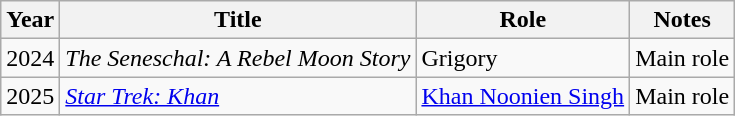<table class="wikitable sortable">
<tr>
<th>Year</th>
<th>Title</th>
<th>Role</th>
<th class="unsortable">Notes</th>
</tr>
<tr>
<td>2024</td>
<td><em>The Seneschal: A Rebel Moon Story</em></td>
<td>Grigory</td>
<td>Main role</td>
</tr>
<tr>
<td>2025</td>
<td><em><a href='#'>Star Trek: Khan</a></em></td>
<td><a href='#'>Khan Noonien Singh</a></td>
<td>Main role</td>
</tr>
</table>
